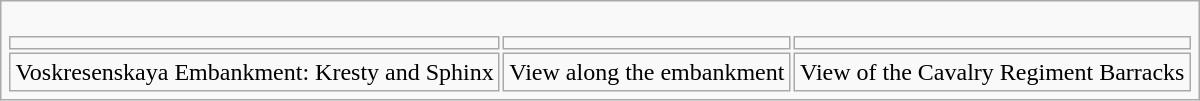<table class="wikitable" style="margin:auto; clear:both;">
<tr>
<td><br><table style="margin:auto; clear:both;">
<tr>
<td></td>
<td></td>
<td></td>
</tr>
<tr>
<td>Voskresenskaya Embankment: Kresty and Sphinx</td>
<td>View along the embankment</td>
<td>View of the Cavalry Regiment Barracks</td>
</tr>
</table>
</td>
</tr>
</table>
